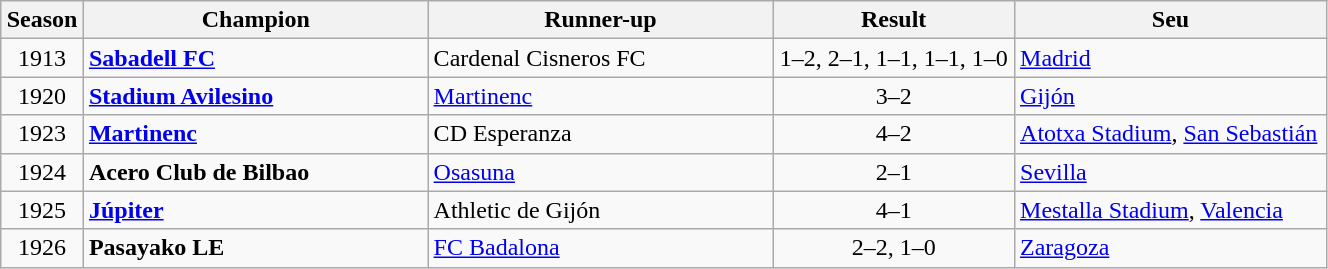<table class=wikitable width=70%>
<tr>
<th>Season</th>
<th width=26%>Champion</th>
<th width=26%>Runner-up</th>
<th>Result</th>
<th>Seu</th>
</tr>
<tr>
<td align=center>1913</td>
<td> <strong><a href='#'>Sabadell FC</a></strong></td>
<td> Cardenal Cisneros FC</td>
<td align=center>1–2, 2–1, 1–1, 1–1, 1–0 </td>
<td><a href='#'>Madrid</a></td>
</tr>
<tr>
<td align=center>1920</td>
<td> <strong><a href='#'>Stadium Avilesino</a></strong></td>
<td> <a href='#'>Martinenc</a></td>
<td align=center>3–2</td>
<td><a href='#'>Gijón</a></td>
</tr>
<tr>
<td align=center>1923</td>
<td> <strong><a href='#'>Martinenc</a></strong></td>
<td> CD Esperanza</td>
<td align=center>4–2</td>
<td><a href='#'>Atotxa Stadium</a>, <a href='#'>San Sebastián</a></td>
</tr>
<tr>
<td align=center>1924</td>
<td> <strong>Acero Club de Bilbao</strong></td>
<td> <a href='#'>Osasuna</a></td>
<td align=center>2–1</td>
<td><a href='#'>Sevilla</a></td>
</tr>
<tr>
<td align=center>1925</td>
<td> <strong><a href='#'>Júpiter</a></strong></td>
<td> Athletic de Gijón</td>
<td align=center>4–1</td>
<td><a href='#'>Mestalla Stadium</a>, <a href='#'>Valencia</a></td>
</tr>
<tr>
<td align=center>1926</td>
<td> <strong>Pasayako LE</strong></td>
<td> <a href='#'>FC Badalona</a></td>
<td align=center>2–2, 1–0 </td>
<td><a href='#'>Zaragoza</a></td>
</tr>
</table>
